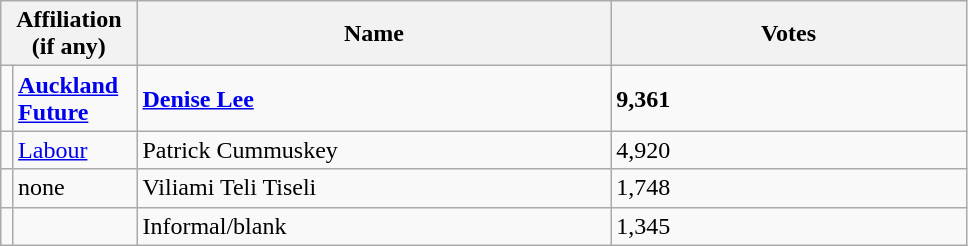<table class="wikitable" style="width:51%;">
<tr>
<th colspan="2" style="width:1%;">Affiliation (if any)</th>
<th style="width:20%;">Name</th>
<th style="width:15%;">Votes</th>
</tr>
<tr>
<td bgcolor=></td>
<td><strong><a href='#'>Auckland Future</a></strong></td>
<td><strong><a href='#'>Denise Lee</a></strong></td>
<td><strong>9,361</strong></td>
</tr>
<tr>
<td bgcolor=></td>
<td><a href='#'>Labour</a></td>
<td>Patrick Cummuskey</td>
<td>4,920</td>
</tr>
<tr>
<td bgcolor=></td>
<td>none</td>
<td>Viliami Teli Tiseli</td>
<td>1,748</td>
</tr>
<tr>
<td bgcolor=></td>
<td></td>
<td>Informal/blank</td>
<td>1,345</td>
</tr>
</table>
